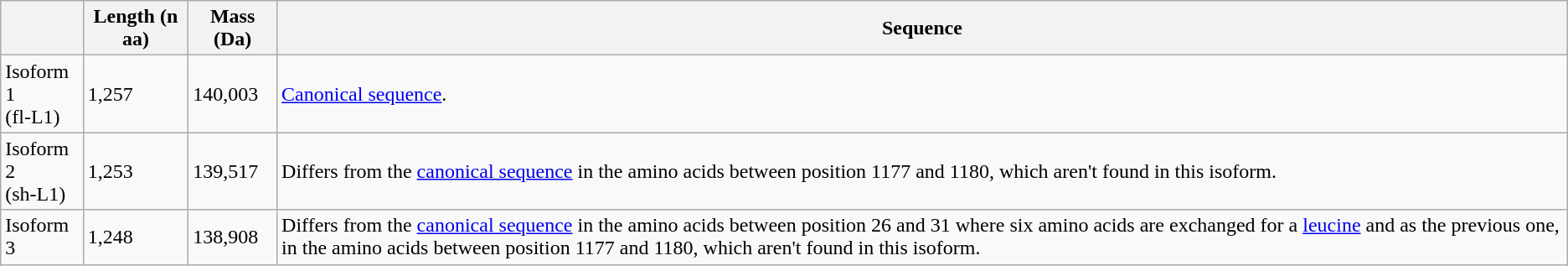<table class="wikitable">
<tr>
<th></th>
<th>Length (n aa)</th>
<th>Mass (Da)</th>
<th>Sequence</th>
</tr>
<tr>
<td>Isoform 1<br>(fl-L1)</td>
<td>1,257</td>
<td>140,003</td>
<td><a href='#'>Canonical sequence</a>.</td>
</tr>
<tr>
<td>Isoform 2<br>(sh-L1)</td>
<td>1,253</td>
<td>139,517</td>
<td>Differs from the <a href='#'>canonical sequence</a> in the amino acids between position 1177 and 1180, which aren't found in this isoform.</td>
</tr>
<tr>
<td>Isoform 3</td>
<td>1,248</td>
<td>138,908</td>
<td>Differs from the <a href='#'>canonical sequence</a> in the amino acids between position 26 and 31 where six amino acids are exchanged for a <a href='#'>leucine</a> and as the previous one, in the amino acids between position 1177 and 1180, which aren't found in this isoform.</td>
</tr>
</table>
